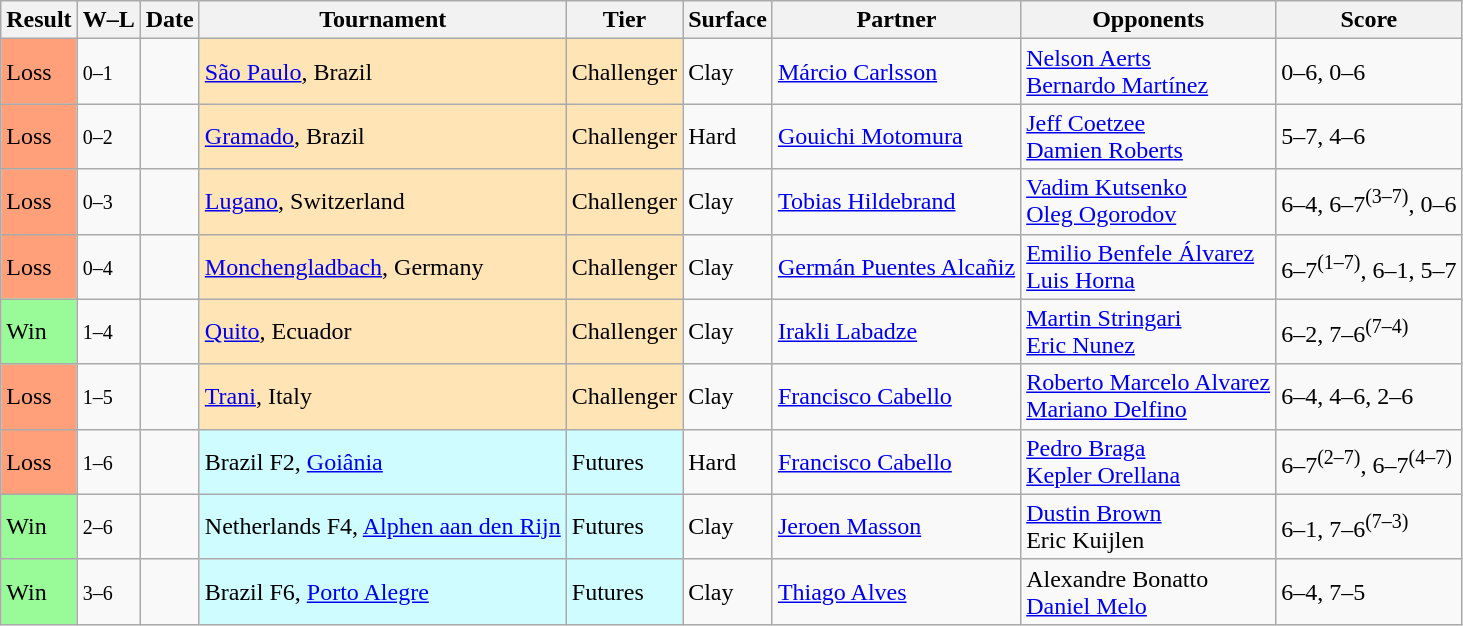<table class="sortable wikitable">
<tr>
<th>Result</th>
<th class="unsortable">W–L</th>
<th>Date</th>
<th>Tournament</th>
<th>Tier</th>
<th>Surface</th>
<th>Partner</th>
<th>Opponents</th>
<th class="unsortable">Score</th>
</tr>
<tr>
<td style="background:#ffa07a;">Loss</td>
<td><small>0–1</small></td>
<td></td>
<td style="background:moccasin;"><a href='#'>São Paulo</a>, Brazil</td>
<td style="background:moccasin;">Challenger</td>
<td>Clay</td>
<td> <a href='#'>Márcio Carlsson</a></td>
<td> <a href='#'>Nelson Aerts</a> <br>  <a href='#'>Bernardo Martínez</a></td>
<td>0–6, 0–6</td>
</tr>
<tr>
<td style="background:#ffa07a;">Loss</td>
<td><small>0–2</small></td>
<td></td>
<td style="background:moccasin;"><a href='#'>Gramado</a>, Brazil</td>
<td style="background:moccasin;">Challenger</td>
<td>Hard</td>
<td> <a href='#'>Gouichi Motomura</a></td>
<td> <a href='#'>Jeff Coetzee</a> <br>  <a href='#'>Damien Roberts</a></td>
<td>5–7, 4–6</td>
</tr>
<tr>
<td style="background:#ffa07a;">Loss</td>
<td><small>0–3</small></td>
<td></td>
<td style="background:moccasin;"><a href='#'>Lugano</a>, Switzerland</td>
<td style="background:moccasin;">Challenger</td>
<td>Clay</td>
<td> <a href='#'>Tobias Hildebrand</a></td>
<td> <a href='#'>Vadim Kutsenko</a> <br>  <a href='#'>Oleg Ogorodov</a></td>
<td>6–4, 6–7<sup>(3–7)</sup>, 0–6</td>
</tr>
<tr>
<td style="background:#ffa07a;">Loss</td>
<td><small>0–4</small></td>
<td></td>
<td style="background:moccasin;"><a href='#'>Monchengladbach</a>, Germany</td>
<td style="background:moccasin;">Challenger</td>
<td>Clay</td>
<td> <a href='#'>Germán Puentes Alcañiz</a></td>
<td> <a href='#'>Emilio Benfele Álvarez</a> <br>  <a href='#'>Luis Horna</a></td>
<td>6–7<sup>(1–7)</sup>, 6–1, 5–7</td>
</tr>
<tr>
<td style="background:#98fb98;">Win</td>
<td><small>1–4</small></td>
<td></td>
<td style="background:moccasin;"><a href='#'>Quito</a>, Ecuador</td>
<td style="background:moccasin;">Challenger</td>
<td>Clay</td>
<td> <a href='#'>Irakli Labadze</a></td>
<td> <a href='#'>Martin Stringari</a> <br>  <a href='#'>Eric Nunez</a></td>
<td>6–2, 7–6<sup>(7–4)</sup></td>
</tr>
<tr>
<td style="background:#ffa07a;">Loss</td>
<td><small>1–5</small></td>
<td></td>
<td style="background:moccasin;"><a href='#'>Trani</a>, Italy</td>
<td style="background:moccasin;">Challenger</td>
<td>Clay</td>
<td> <a href='#'>Francisco Cabello</a></td>
<td> <a href='#'>Roberto Marcelo Alvarez</a> <br>  <a href='#'>Mariano Delfino</a></td>
<td>6–4, 4–6, 2–6</td>
</tr>
<tr>
<td style="background:#ffa07a;">Loss</td>
<td><small>1–6</small></td>
<td></td>
<td style="background:#cffcff;">Brazil F2, <a href='#'>Goiânia</a></td>
<td style="background:#cffcff;">Futures</td>
<td>Hard</td>
<td> <a href='#'>Francisco Cabello</a></td>
<td> <a href='#'>Pedro Braga</a> <br>  <a href='#'>Kepler Orellana</a></td>
<td>6–7<sup>(2–7)</sup>, 6–7<sup>(4–7)</sup></td>
</tr>
<tr>
<td style="background:#98fb98;">Win</td>
<td><small>2–6</small></td>
<td></td>
<td style="background:#cffcff;">Netherlands F4, <a href='#'>Alphen aan den Rijn</a></td>
<td style="background:#cffcff;">Futures</td>
<td>Clay</td>
<td> <a href='#'>Jeroen Masson</a></td>
<td> <a href='#'>Dustin Brown</a> <br>  Eric Kuijlen</td>
<td>6–1, 7–6<sup>(7–3)</sup></td>
</tr>
<tr>
<td style="background:#98fb98;">Win</td>
<td><small>3–6</small></td>
<td></td>
<td style="background:#cffcff;">Brazil F6, <a href='#'>Porto Alegre</a></td>
<td style="background:#cffcff;">Futures</td>
<td>Clay</td>
<td> <a href='#'>Thiago Alves</a></td>
<td> Alexandre Bonatto <br>  <a href='#'>Daniel Melo</a></td>
<td>6–4, 7–5</td>
</tr>
</table>
